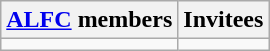<table class="wikitable">
<tr>
<th><a href='#'>ALFC</a> members</th>
<th>Invitees</th>
</tr>
<tr>
<td valign=top></td>
<td valign=top></td>
</tr>
</table>
